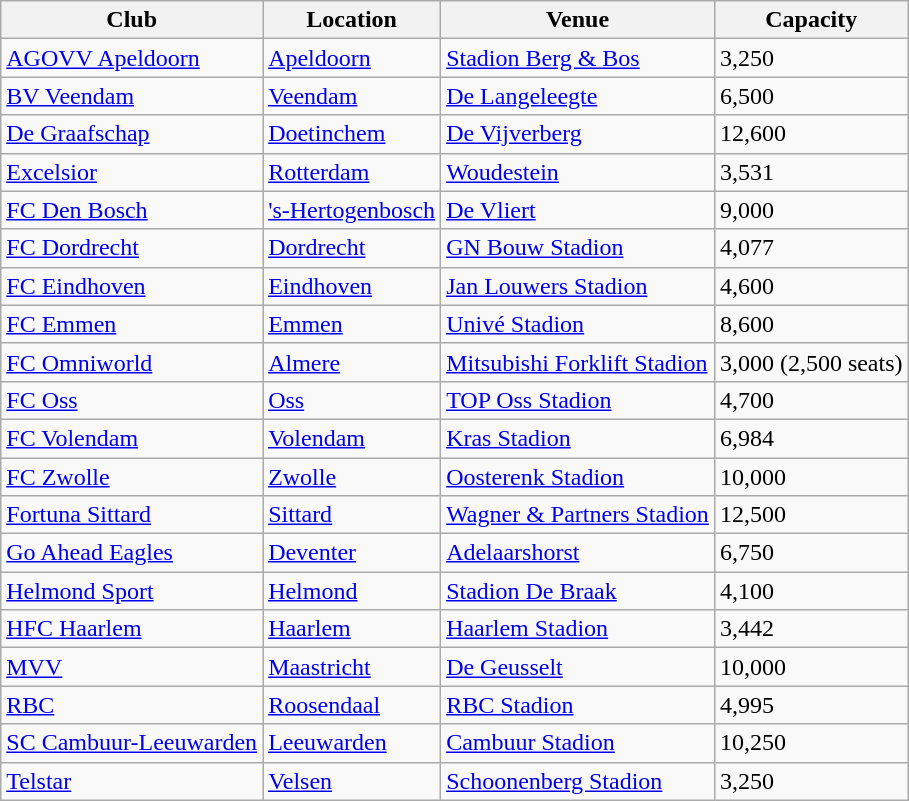<table class="wikitable sortable">
<tr>
<th>Club</th>
<th>Location</th>
<th>Venue</th>
<th>Capacity</th>
</tr>
<tr>
<td><a href='#'>AGOVV Apeldoorn</a></td>
<td><a href='#'>Apeldoorn</a></td>
<td><a href='#'>Stadion Berg & Bos</a></td>
<td>3,250</td>
</tr>
<tr>
<td><a href='#'>BV Veendam</a></td>
<td><a href='#'>Veendam</a></td>
<td><a href='#'>De Langeleegte</a></td>
<td>6,500</td>
</tr>
<tr>
<td><a href='#'>De Graafschap</a></td>
<td><a href='#'>Doetinchem</a></td>
<td><a href='#'>De Vijverberg</a></td>
<td>12,600</td>
</tr>
<tr>
<td><a href='#'>Excelsior</a></td>
<td><a href='#'>Rotterdam</a></td>
<td><a href='#'>Woudestein</a></td>
<td>3,531</td>
</tr>
<tr>
<td><a href='#'>FC Den Bosch</a></td>
<td><a href='#'>'s-Hertogenbosch</a></td>
<td><a href='#'>De Vliert</a></td>
<td>9,000</td>
</tr>
<tr>
<td><a href='#'>FC Dordrecht</a></td>
<td><a href='#'>Dordrecht</a></td>
<td><a href='#'>GN Bouw Stadion</a></td>
<td>4,077</td>
</tr>
<tr>
<td><a href='#'>FC Eindhoven</a></td>
<td><a href='#'>Eindhoven</a></td>
<td><a href='#'>Jan Louwers Stadion</a></td>
<td>4,600</td>
</tr>
<tr>
<td><a href='#'>FC Emmen</a></td>
<td><a href='#'>Emmen</a></td>
<td><a href='#'>Univé Stadion</a></td>
<td>8,600</td>
</tr>
<tr>
<td><a href='#'>FC Omniworld</a></td>
<td><a href='#'>Almere</a></td>
<td><a href='#'>Mitsubishi Forklift Stadion</a></td>
<td>3,000 (2,500 seats)</td>
</tr>
<tr>
<td><a href='#'>FC Oss</a></td>
<td><a href='#'>Oss</a></td>
<td><a href='#'>TOP Oss Stadion</a></td>
<td>4,700</td>
</tr>
<tr>
<td><a href='#'>FC Volendam</a></td>
<td><a href='#'>Volendam</a></td>
<td><a href='#'>Kras Stadion</a></td>
<td>6,984</td>
</tr>
<tr>
<td><a href='#'>FC Zwolle</a></td>
<td><a href='#'>Zwolle</a></td>
<td><a href='#'>Oosterenk Stadion</a></td>
<td>10,000</td>
</tr>
<tr>
<td><a href='#'>Fortuna Sittard</a></td>
<td><a href='#'>Sittard</a></td>
<td><a href='#'>Wagner & Partners Stadion</a></td>
<td>12,500</td>
</tr>
<tr>
<td><a href='#'>Go Ahead Eagles</a></td>
<td><a href='#'>Deventer</a></td>
<td><a href='#'>Adelaarshorst</a></td>
<td>6,750</td>
</tr>
<tr>
<td><a href='#'>Helmond Sport</a></td>
<td><a href='#'>Helmond</a></td>
<td><a href='#'>Stadion De Braak</a></td>
<td>4,100</td>
</tr>
<tr>
<td><a href='#'>HFC Haarlem</a></td>
<td><a href='#'>Haarlem</a></td>
<td><a href='#'>Haarlem Stadion</a></td>
<td>3,442</td>
</tr>
<tr>
<td><a href='#'>MVV</a></td>
<td><a href='#'>Maastricht</a></td>
<td><a href='#'>De Geusselt</a></td>
<td>10,000</td>
</tr>
<tr>
<td><a href='#'>RBC</a></td>
<td><a href='#'>Roosendaal</a></td>
<td><a href='#'>RBC Stadion</a></td>
<td>4,995</td>
</tr>
<tr>
<td><a href='#'>SC Cambuur-Leeuwarden</a></td>
<td><a href='#'>Leeuwarden</a></td>
<td><a href='#'>Cambuur Stadion</a></td>
<td>10,250</td>
</tr>
<tr>
<td><a href='#'>Telstar</a></td>
<td><a href='#'>Velsen</a></td>
<td><a href='#'>Schoonenberg Stadion</a></td>
<td>3,250</td>
</tr>
</table>
